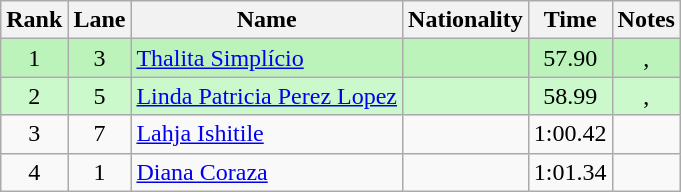<table class="wikitable sortable" style="text-align:center">
<tr>
<th>Rank</th>
<th>Lane</th>
<th>Name</th>
<th>Nationality</th>
<th>Time</th>
<th>Notes</th>
</tr>
<tr bgcolor=bbf3bb>
<td>1</td>
<td>3</td>
<td align="left"><a href='#'>Thalita Simplício</a></td>
<td align="left"></td>
<td>57.90</td>
<td>, </td>
</tr>
<tr bgcolor=ccf9cc>
<td>2</td>
<td>5</td>
<td align="left"><a href='#'>Linda Patricia Perez Lopez</a></td>
<td align="left"></td>
<td>58.99</td>
<td>, </td>
</tr>
<tr>
<td>3</td>
<td>7</td>
<td align="left"><a href='#'>Lahja Ishitile</a></td>
<td align="left"></td>
<td>1:00.42</td>
<td></td>
</tr>
<tr>
<td>4</td>
<td>1</td>
<td align="left"><a href='#'>Diana Coraza</a></td>
<td align="left"></td>
<td>1:01.34</td>
<td></td>
</tr>
</table>
